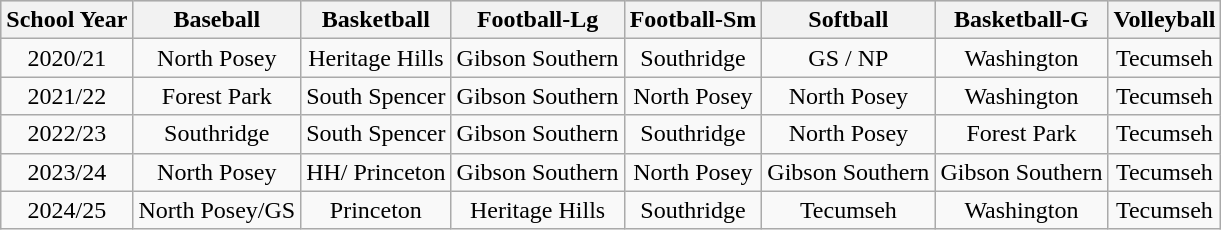<table class="wikitable" style="text-align:center;">
<tr bgcolor=#D3D3D3>
<th>School Year</th>
<th>Baseball</th>
<th>Basketball</th>
<th>Football-Lg</th>
<th>Football-Sm</th>
<th>Softball</th>
<th>Basketball-G</th>
<th>Volleyball</th>
</tr>
<tr>
<td>2020/21</td>
<td>North Posey</td>
<td>Heritage Hills</td>
<td>Gibson Southern</td>
<td>Southridge</td>
<td>GS / NP</td>
<td>Washington</td>
<td>Tecumseh</td>
</tr>
<tr>
<td>2021/22</td>
<td>Forest Park</td>
<td>South Spencer</td>
<td>Gibson Southern</td>
<td>North Posey</td>
<td>North Posey</td>
<td>Washington</td>
<td>Tecumseh</td>
</tr>
<tr>
<td>2022/23</td>
<td>Southridge</td>
<td>South Spencer</td>
<td>Gibson Southern</td>
<td>Southridge</td>
<td>North Posey</td>
<td>Forest Park</td>
<td>Tecumseh</td>
</tr>
<tr>
<td>2023/24</td>
<td>North Posey</td>
<td>HH/ Princeton</td>
<td>Gibson Southern</td>
<td>North Posey</td>
<td>Gibson Southern</td>
<td>Gibson Southern</td>
<td>Tecumseh</td>
</tr>
<tr>
<td>2024/25</td>
<td>North Posey/GS</td>
<td>Princeton</td>
<td>Heritage Hills</td>
<td>Southridge</td>
<td>Tecumseh</td>
<td>Washington</td>
<td>Tecumseh</td>
</tr>
</table>
